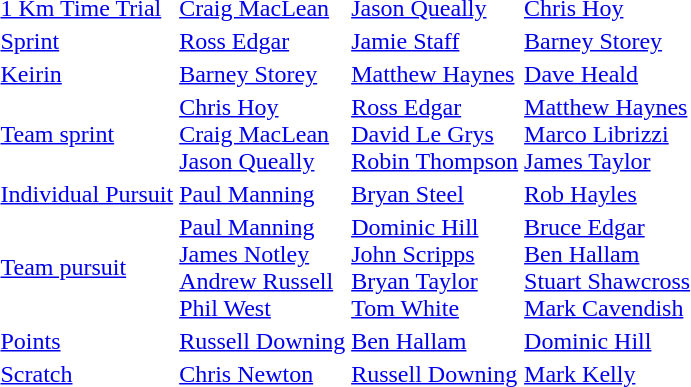<table>
<tr style="background:#ccc;">
</tr>
<tr>
<td><a href='#'>1 Km Time Trial</a></td>
<td><a href='#'>Craig MacLean</a></td>
<td><a href='#'>Jason Queally</a></td>
<td><a href='#'>Chris Hoy</a></td>
</tr>
<tr>
<td><a href='#'>Sprint</a></td>
<td><a href='#'>Ross Edgar</a></td>
<td><a href='#'>Jamie Staff</a></td>
<td><a href='#'>Barney Storey</a></td>
</tr>
<tr>
<td><a href='#'>Keirin</a></td>
<td><a href='#'>Barney Storey</a></td>
<td><a href='#'>Matthew Haynes</a></td>
<td><a href='#'>Dave Heald</a></td>
</tr>
<tr>
<td><a href='#'>Team sprint</a></td>
<td><a href='#'>Chris Hoy</a><br> <a href='#'>Craig MacLean</a> <br> <a href='#'>Jason Queally</a></td>
<td><a href='#'>Ross Edgar</a><br> <a href='#'>David Le Grys</a> <br> <a href='#'>Robin Thompson</a></td>
<td><a href='#'>Matthew Haynes</a><br> <a href='#'>Marco Librizzi</a><br> <a href='#'>James Taylor</a></td>
</tr>
<tr>
<td><a href='#'>Individual Pursuit</a></td>
<td><a href='#'>Paul Manning</a></td>
<td><a href='#'>Bryan Steel</a></td>
<td><a href='#'>Rob Hayles</a></td>
</tr>
<tr>
<td><a href='#'>Team pursuit</a></td>
<td><a href='#'>Paul Manning</a><br><a href='#'>James Notley</a><br><a href='#'>Andrew Russell</a> <br> <a href='#'>Phil West</a></td>
<td><a href='#'>Dominic Hill</a><br> <a href='#'>John Scripps</a><br><a href='#'>Bryan Taylor</a> <br> <a href='#'>Tom White</a></td>
<td><a href='#'>Bruce Edgar</a><br> <a href='#'>Ben Hallam</a><br><a href='#'>Stuart Shawcross</a> <br> <a href='#'>Mark Cavendish</a></td>
</tr>
<tr>
<td><a href='#'>Points</a></td>
<td><a href='#'>Russell Downing</a></td>
<td><a href='#'>Ben Hallam</a></td>
<td><a href='#'>Dominic Hill</a></td>
</tr>
<tr>
<td><a href='#'>Scratch</a></td>
<td><a href='#'>Chris Newton</a></td>
<td><a href='#'>Russell Downing</a></td>
<td><a href='#'>Mark Kelly</a></td>
</tr>
</table>
